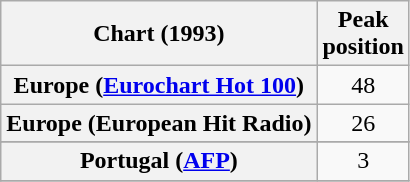<table class="wikitable sortable plainrowheaders" style="text-align:center">
<tr>
<th>Chart (1993)</th>
<th>Peak<br>position</th>
</tr>
<tr>
<th scope="row">Europe (<a href='#'>Eurochart Hot 100</a>)</th>
<td>48</td>
</tr>
<tr>
<th scope="row">Europe (European Hit Radio)</th>
<td>26</td>
</tr>
<tr>
</tr>
<tr>
<th scope="row">Portugal (<a href='#'>AFP</a>)</th>
<td>3</td>
</tr>
<tr>
</tr>
</table>
